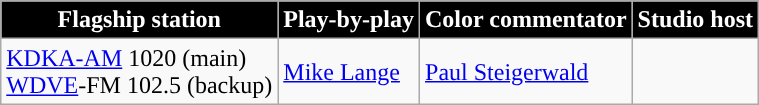<table class="wikitable sortable sortable">
<tr>
<th style="color:white; background:#000000; ">Flagship station</th>
<th style="color:white; background:#000000; ">Play-by-play</th>
<th style="color:white; background:#000000; ">Color commentator</th>
<th style="color:white; background:#000000; ">Studio host</th>
</tr>
<tr>
<td><a href='#'>KDKA-AM</a> 1020 (main)<br><a href='#'>WDVE</a>-FM 102.5 (backup)</td>
<td><a href='#'>Mike Lange</a></td>
<td><a href='#'>Paul Steigerwald</a></td>
<td></td>
</tr>
</table>
